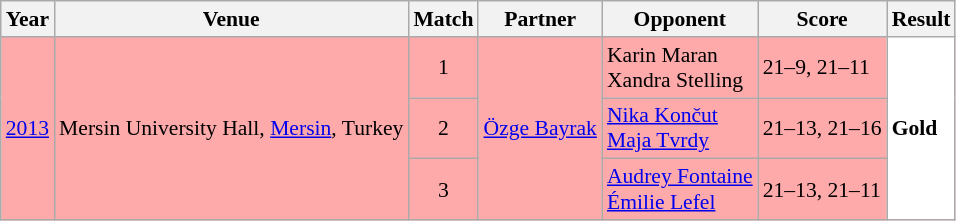<table class="sortable wikitable" style="font-size: 90%">
<tr>
<th>Year</th>
<th>Venue</th>
<th>Match</th>
<th>Partner</th>
<th>Opponent</th>
<th>Score</th>
<th>Result</th>
</tr>
<tr style="background:#FFAAAA">
<td align="center" rowspan="3"><a href='#'>2013</a></td>
<td align="left" rowspan="3">Mersin University Hall, <a href='#'>Mersin</a>, Turkey</td>
<td align="center">1</td>
<td align="left" rowspan="3"> <a href='#'>Özge Bayrak</a></td>
<td align="left"> Karin Maran<br> Xandra Stelling</td>
<td align="left">21–9, 21–11</td>
<td style="text-align:left; background:white" rowspan="3"> <strong>Gold</strong></td>
</tr>
<tr style="background:#FFAAAA">
<td align="center">2</td>
<td align="left"> <a href='#'>Nika Končut</a><br> <a href='#'>Maja Tvrdy</a></td>
<td align="left">21–13, 21–16</td>
</tr>
<tr style="background:#FFAAAA">
<td align="center">3</td>
<td align="left"> <a href='#'>Audrey Fontaine</a><br> <a href='#'>Émilie Lefel</a></td>
<td align="left">21–13, 21–11</td>
</tr>
</table>
